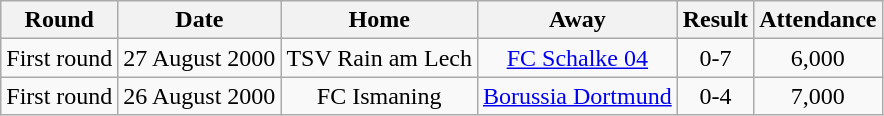<table class="wikitable">
<tr>
<th>Round</th>
<th>Date</th>
<th>Home</th>
<th>Away</th>
<th>Result</th>
<th>Attendance</th>
</tr>
<tr align="center">
<td>First round </td>
<td>27 August 2000</td>
<td>TSV Rain am Lech</td>
<td><a href='#'>FC Schalke 04</a></td>
<td>0-7</td>
<td>6,000</td>
</tr>
<tr align="center">
<td>First round </td>
<td>26 August 2000</td>
<td>FC Ismaning</td>
<td><a href='#'>Borussia Dortmund</a></td>
<td>0-4</td>
<td>7,000</td>
</tr>
</table>
